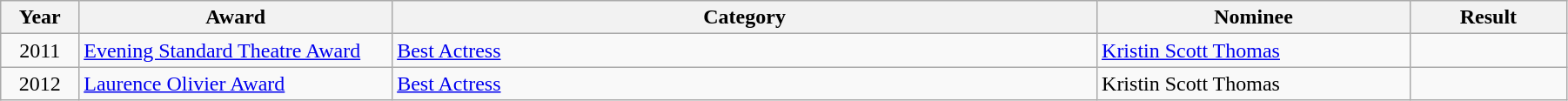<table class="wikitable" width="95%">
<tr>
<th width="5%">Year</th>
<th width="20%">Award</th>
<th width="45%">Category</th>
<th width="20%">Nominee</th>
<th width="10%">Result</th>
</tr>
<tr>
<td style="text-align: center;">2011</td>
<td><a href='#'>Evening Standard Theatre Award</a></td>
<td><a href='#'>Best Actress</a></td>
<td><a href='#'>Kristin Scott Thomas</a></td>
<td></td>
</tr>
<tr>
<td style="text-align: center;">2012</td>
<td><a href='#'>Laurence Olivier Award</a></td>
<td><a href='#'>Best Actress</a></td>
<td>Kristin Scott Thomas</td>
<td></td>
</tr>
</table>
